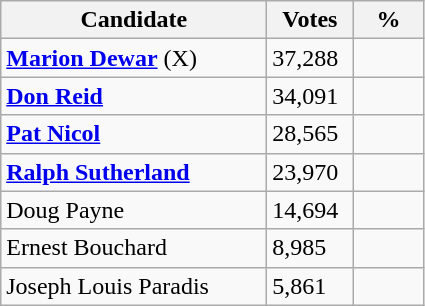<table class="wikitable">
<tr>
<th style="width: 170px">Candidate</th>
<th style="width: 50px">Votes</th>
<th style="width: 40px">%</th>
</tr>
<tr>
<td><strong><a href='#'>Marion Dewar</a></strong> (X)</td>
<td>37,288</td>
<td></td>
</tr>
<tr>
<td><strong><a href='#'>Don Reid</a></strong></td>
<td>34,091</td>
<td></td>
</tr>
<tr>
<td><strong><a href='#'>Pat Nicol</a></strong></td>
<td>28,565</td>
<td></td>
</tr>
<tr>
<td><strong><a href='#'>Ralph Sutherland</a></strong></td>
<td>23,970</td>
<td></td>
</tr>
<tr>
<td>Doug Payne</td>
<td>14,694</td>
<td></td>
</tr>
<tr>
<td>Ernest Bouchard</td>
<td>8,985</td>
<td></td>
</tr>
<tr>
<td>Joseph Louis Paradis</td>
<td>5,861</td>
<td></td>
</tr>
</table>
